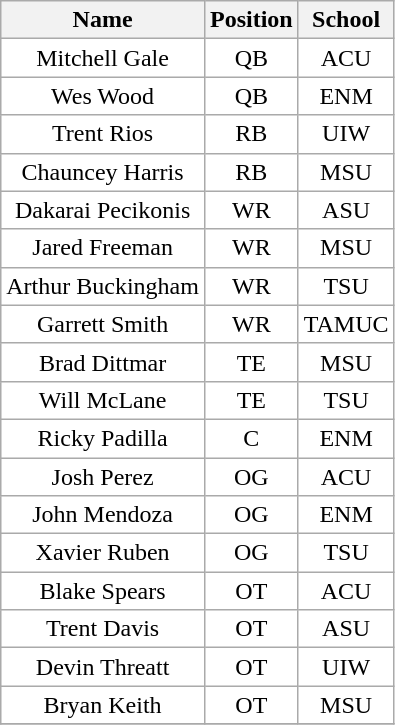<table class="wikitable sortable" border="1">
<tr>
<th>Name</th>
<th>Position</th>
<th>School</th>
</tr>
<tr>
<td style="text-align:center; background:white">Mitchell Gale</td>
<td style="text-align:center; background:white">QB</td>
<td style="text-align:center; background:white">ACU</td>
</tr>
<tr>
<td style="text-align:center; background:white">Wes Wood</td>
<td style="text-align:center; background:white">QB</td>
<td style="text-align:center; background:white">ENM</td>
</tr>
<tr>
<td style="text-align:center; background:white">Trent Rios</td>
<td style="text-align:center; background:white">RB</td>
<td style="text-align:center; background:white">UIW</td>
</tr>
<tr>
<td style="text-align:center; background:white">Chauncey Harris</td>
<td style="text-align:center; background:white">RB</td>
<td style="text-align:center; background:white">MSU</td>
</tr>
<tr>
<td style="text-align:center; background:white">Dakarai Pecikonis</td>
<td style="text-align:center; background:white">WR</td>
<td style="text-align:center; background:white">ASU</td>
</tr>
<tr>
<td style="text-align:center; background:white">Jared Freeman</td>
<td style="text-align:center; background:white">WR</td>
<td style="text-align:center; background:white">MSU</td>
</tr>
<tr>
<td style="text-align:center; background:white">Arthur Buckingham</td>
<td style="text-align:center; background:white">WR</td>
<td style="text-align:center; background:white">TSU</td>
</tr>
<tr>
<td style="text-align:center; background:white">Garrett Smith</td>
<td style="text-align:center; background:white">WR</td>
<td style="text-align:center; background:white">TAMUC</td>
</tr>
<tr>
<td style="text-align:center; background:white">Brad Dittmar</td>
<td style="text-align:center; background:white">TE</td>
<td style="text-align:center; background:white">MSU</td>
</tr>
<tr>
<td style="text-align:center; background:white">Will McLane</td>
<td style="text-align:center; background:white">TE</td>
<td style="text-align:center; background:white">TSU</td>
</tr>
<tr>
<td style="text-align:center; background:white">Ricky Padilla</td>
<td style="text-align:center; background:white">C</td>
<td style="text-align:center; background:white">ENM</td>
</tr>
<tr>
<td style="text-align:center; background:white">Josh Perez</td>
<td style="text-align:center; background:white">OG</td>
<td style="text-align:center; background:white">ACU</td>
</tr>
<tr>
<td style="text-align:center; background:white">John Mendoza</td>
<td style="text-align:center; background:white">OG</td>
<td style="text-align:center; background:white">ENM</td>
</tr>
<tr>
<td style="text-align:center; background:white">Xavier Ruben</td>
<td style="text-align:center; background:white">OG</td>
<td style="text-align:center; background:white">TSU</td>
</tr>
<tr>
<td style="text-align:center; background:white">Blake Spears</td>
<td style="text-align:center; background:white">OT</td>
<td style="text-align:center; background:white">ACU</td>
</tr>
<tr>
<td style="text-align:center; background:white">Trent Davis</td>
<td style="text-align:center; background:white">OT</td>
<td style="text-align:center; background:white">ASU</td>
</tr>
<tr>
<td style="text-align:center; background:white">Devin Threatt</td>
<td style="text-align:center; background:white">OT</td>
<td style="text-align:center; background:white">UIW</td>
</tr>
<tr>
<td style="text-align:center; background:white">Bryan Keith</td>
<td style="text-align:center; background:white">OT</td>
<td style="text-align:center; background:white">MSU</td>
</tr>
<tr>
</tr>
</table>
